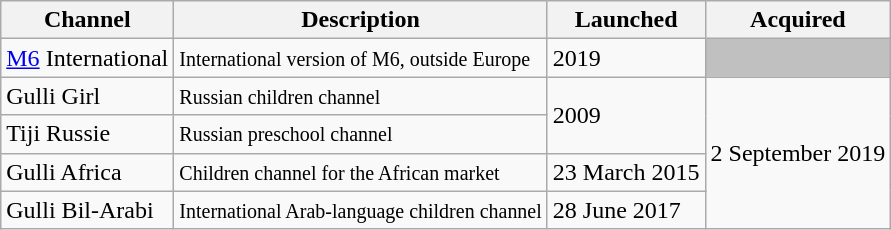<table class="wikitable">
<tr>
<th>Channel</th>
<th>Description</th>
<th>Launched</th>
<th>Acquired</th>
</tr>
<tr>
<td><a href='#'>M6</a> International</td>
<td><small>International version of M6, outside Europe</small></td>
<td>2019</td>
<td bgcolor="#C0C0C0"></td>
</tr>
<tr>
<td>Gulli Girl</td>
<td><small>Russian children channel</small></td>
<td rowspan="2">2009</td>
<td rowspan="4">2 September 2019</td>
</tr>
<tr>
<td>Tiji Russie</td>
<td><small>Russian preschool channel</small></td>
</tr>
<tr>
<td>Gulli Africa</td>
<td><small>Children channel for the African market</small></td>
<td>23 March 2015</td>
</tr>
<tr>
<td>Gulli Bil-Arabi</td>
<td><small>International Arab-language children channel</small></td>
<td>28 June 2017</td>
</tr>
</table>
